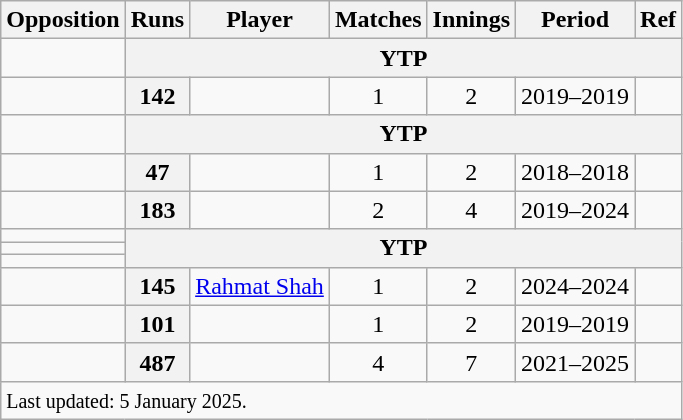<table class="wikitable plainrowheaders sortable">
<tr>
<th scope=col>Opposition</th>
<th scope=col>Runs</th>
<th scope=col>Player</th>
<th scope=col>Matches</th>
<th scope=col>Innings</th>
<th scope=col>Period</th>
<th scope=col>Ref</th>
</tr>
<tr>
<td style=text-align:left;></td>
<th scope=row style="text-align:center;" colspan=6>YTP</th>
</tr>
<tr>
<td style=text-align:left;></td>
<th scope=row style="text-align:center;">142</th>
<td></td>
<td align=center>1</td>
<td align=center>2</td>
<td>2019–2019</td>
<td></td>
</tr>
<tr>
<td style=text-align:left;></td>
<th scope=row style="text-align:center;" colspan=6>YTP</th>
</tr>
<tr>
<td style=text-align:left;></td>
<th scope=row style="text-align:center;">47</th>
<td></td>
<td align=center>1</td>
<td align=center>2</td>
<td>2018–2018</td>
<td></td>
</tr>
<tr>
<td style=text-align:left;></td>
<th scope=row style="text-align:center;">183</th>
<td></td>
<td align=center>2</td>
<td align=center>4</td>
<td>2019–2024</td>
<td></td>
</tr>
<tr>
<td style=text-align:left;></td>
<th scope=row style="text-align:center;" colspan=6 rowspan=3>YTP</th>
</tr>
<tr>
<td style=text-align:left;></td>
</tr>
<tr>
<td style=text-align:left;></td>
</tr>
<tr>
<td style=text-align:left;></td>
<th scope=row style="text-align:center;">145</th>
<td><a href='#'>Rahmat Shah</a></td>
<td align=center>1</td>
<td align=center>2</td>
<td>2024–2024</td>
<td></td>
</tr>
<tr>
<td style=text-align:left;></td>
<th scope=row style="text-align:center;">101</th>
<td></td>
<td align=center>1</td>
<td align=center>2</td>
<td>2019–2019</td>
<td></td>
</tr>
<tr>
<td style=text-align:left;></td>
<th scope=row style="text-align:center;">487</th>
<td></td>
<td align=center>4</td>
<td align=center>7</td>
<td>2021–2025</td>
<td></td>
</tr>
<tr>
<td colspan=7><small>Last updated: 5 January 2025.</small></td>
</tr>
</table>
